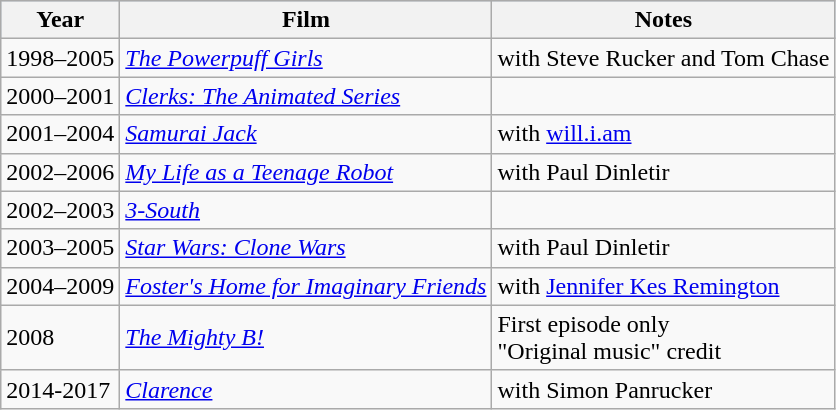<table class="wikitable">
<tr style="background:#b0c4de; text-align:center;">
<th>Year</th>
<th>Film</th>
<th>Notes</th>
</tr>
<tr>
<td>1998–2005</td>
<td><em><a href='#'>The Powerpuff Girls</a></em></td>
<td>with Steve Rucker and Tom Chase</td>
</tr>
<tr>
<td>2000–2001</td>
<td><em><a href='#'>Clerks: The Animated Series</a></em></td>
<td></td>
</tr>
<tr>
<td>2001–2004</td>
<td><em><a href='#'>Samurai Jack</a></em></td>
<td>with <a href='#'>will.i.am</a></td>
</tr>
<tr>
<td>2002–2006</td>
<td><em><a href='#'>My Life as a Teenage Robot</a></em></td>
<td>with Paul Dinletir</td>
</tr>
<tr>
<td>2002–2003</td>
<td><em><a href='#'>3-South</a></em></td>
<td></td>
</tr>
<tr>
<td>2003–2005</td>
<td><em><a href='#'>Star Wars: Clone Wars</a></em></td>
<td>with Paul Dinletir</td>
</tr>
<tr>
<td>2004–2009</td>
<td><em><a href='#'>Foster's Home for Imaginary Friends</a></em></td>
<td>with <a href='#'>Jennifer Kes Remington</a></td>
</tr>
<tr>
<td>2008</td>
<td><em><a href='#'>The Mighty B!</a></em></td>
<td>First episode only<br>"Original music" credit</td>
</tr>
<tr>
<td>2014-2017</td>
<td><em><a href='#'>Clarence</a></em></td>
<td>with Simon Panrucker</td>
</tr>
</table>
